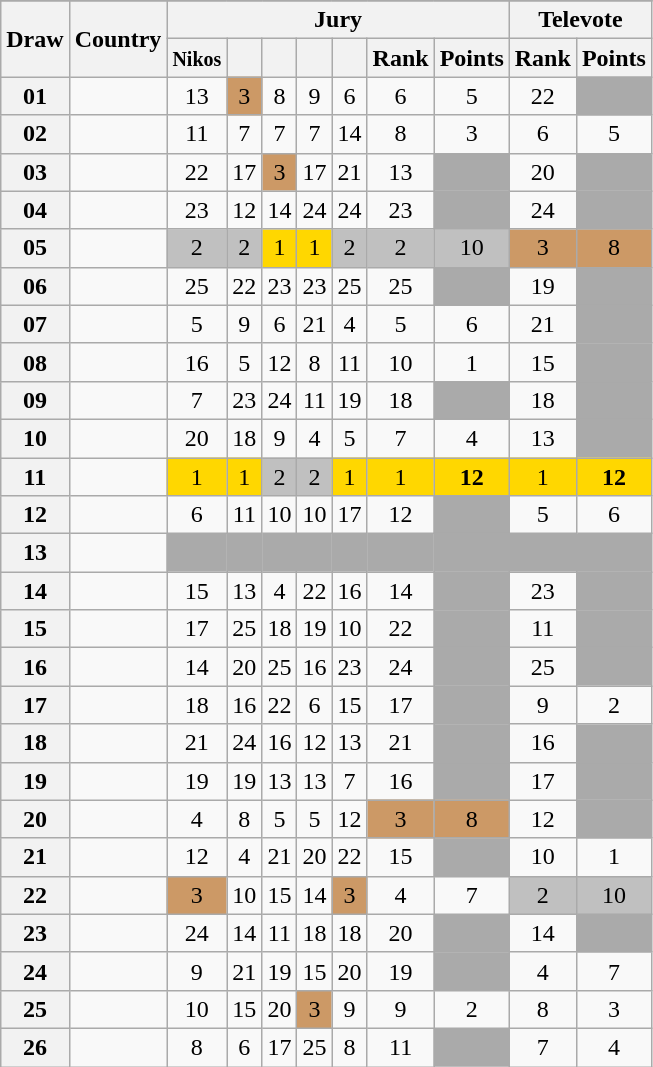<table class="sortable wikitable collapsible plainrowheaders" style="text-align:center;">
<tr>
</tr>
<tr>
<th scope="col" rowspan="2">Draw</th>
<th scope="col" rowspan="2">Country</th>
<th scope="col" colspan="7">Jury</th>
<th scope="col" colspan="2">Televote</th>
</tr>
<tr>
<th scope="col"><small>Nikos</small></th>
<th scope="col"><small></small></th>
<th scope="col"><small></small></th>
<th scope="col"><small></small></th>
<th scope="col"><small></small></th>
<th scope="col">Rank</th>
<th scope="col">Points</th>
<th scope="col">Rank</th>
<th scope="col">Points</th>
</tr>
<tr>
<th scope="row" style="text-align:center;">01</th>
<td style="text-align:left;"></td>
<td>13</td>
<td style="background:#CC9966;">3</td>
<td>8</td>
<td>9</td>
<td>6</td>
<td>6</td>
<td>5</td>
<td>22</td>
<td style="background:#AAAAAA;"></td>
</tr>
<tr>
<th scope="row" style="text-align:center;">02</th>
<td style="text-align:left;"></td>
<td>11</td>
<td>7</td>
<td>7</td>
<td>7</td>
<td>14</td>
<td>8</td>
<td>3</td>
<td>6</td>
<td>5</td>
</tr>
<tr>
<th scope="row" style="text-align:center;">03</th>
<td style="text-align:left;"></td>
<td>22</td>
<td>17</td>
<td style="background:#CC9966;">3</td>
<td>17</td>
<td>21</td>
<td>13</td>
<td style="background:#AAAAAA;"></td>
<td>20</td>
<td style="background:#AAAAAA;"></td>
</tr>
<tr>
<th scope="row" style="text-align:center;">04</th>
<td style="text-align:left;"></td>
<td>23</td>
<td>12</td>
<td>14</td>
<td>24</td>
<td>24</td>
<td>23</td>
<td style="background:#AAAAAA;"></td>
<td>24</td>
<td style="background:#AAAAAA;"></td>
</tr>
<tr>
<th scope="row" style="text-align:center;">05</th>
<td style="text-align:left;"></td>
<td style="background:silver;">2</td>
<td style="background:silver;">2</td>
<td style="background:gold;">1</td>
<td style="background:gold;">1</td>
<td style="background:silver;">2</td>
<td style="background:silver;">2</td>
<td style="background:silver;">10</td>
<td style="background:#CC9966;">3</td>
<td style="background:#CC9966;">8</td>
</tr>
<tr>
<th scope="row" style="text-align:center;">06</th>
<td style="text-align:left;"></td>
<td>25</td>
<td>22</td>
<td>23</td>
<td>23</td>
<td>25</td>
<td>25</td>
<td style="background:#AAAAAA;"></td>
<td>19</td>
<td style="background:#AAAAAA;"></td>
</tr>
<tr>
<th scope="row" style="text-align:center;">07</th>
<td style="text-align:left;"></td>
<td>5</td>
<td>9</td>
<td>6</td>
<td>21</td>
<td>4</td>
<td>5</td>
<td>6</td>
<td>21</td>
<td style="background:#AAAAAA;"></td>
</tr>
<tr>
<th scope="row" style="text-align:center;">08</th>
<td style="text-align:left;"></td>
<td>16</td>
<td>5</td>
<td>12</td>
<td>8</td>
<td>11</td>
<td>10</td>
<td>1</td>
<td>15</td>
<td style="background:#AAAAAA;"></td>
</tr>
<tr>
<th scope="row" style="text-align:center;">09</th>
<td style="text-align:left;"></td>
<td>7</td>
<td>23</td>
<td>24</td>
<td>11</td>
<td>19</td>
<td>18</td>
<td style="background:#AAAAAA;"></td>
<td>18</td>
<td style="background:#AAAAAA;"></td>
</tr>
<tr>
<th scope="row" style="text-align:center;">10</th>
<td style="text-align:left;"></td>
<td>20</td>
<td>18</td>
<td>9</td>
<td>4</td>
<td>5</td>
<td>7</td>
<td>4</td>
<td>13</td>
<td style="background:#AAAAAA;"></td>
</tr>
<tr>
<th scope="row" style="text-align:center;">11</th>
<td style="text-align:left;"></td>
<td style="background:gold;">1</td>
<td style="background:gold;">1</td>
<td style="background:silver;">2</td>
<td style="background:silver;">2</td>
<td style="background:gold;">1</td>
<td style="background:gold;">1</td>
<td style="background:gold;"><strong>12</strong></td>
<td style="background:gold;">1</td>
<td style="background:gold;"><strong>12</strong></td>
</tr>
<tr>
<th scope="row" style="text-align:center;">12</th>
<td style="text-align:left;"></td>
<td>6</td>
<td>11</td>
<td>10</td>
<td>10</td>
<td>17</td>
<td>12</td>
<td style="background:#AAAAAA;"></td>
<td>5</td>
<td>6</td>
</tr>
<tr class="sortbottom">
<th scope="row" style="text-align:center;">13</th>
<td style="text-align:left;"></td>
<td style="background:#AAAAAA;"></td>
<td style="background:#AAAAAA;"></td>
<td style="background:#AAAAAA;"></td>
<td style="background:#AAAAAA;"></td>
<td style="background:#AAAAAA;"></td>
<td style="background:#AAAAAA;"></td>
<td style="background:#AAAAAA;"></td>
<td style="background:#AAAAAA;"></td>
<td style="background:#AAAAAA;"></td>
</tr>
<tr>
<th scope="row" style="text-align:center;">14</th>
<td style="text-align:left;"></td>
<td>15</td>
<td>13</td>
<td>4</td>
<td>22</td>
<td>16</td>
<td>14</td>
<td style="background:#AAAAAA;"></td>
<td>23</td>
<td style="background:#AAAAAA;"></td>
</tr>
<tr>
<th scope="row" style="text-align:center;">15</th>
<td style="text-align:left;"></td>
<td>17</td>
<td>25</td>
<td>18</td>
<td>19</td>
<td>10</td>
<td>22</td>
<td style="background:#AAAAAA;"></td>
<td>11</td>
<td style="background:#AAAAAA;"></td>
</tr>
<tr>
<th scope="row" style="text-align:center;">16</th>
<td style="text-align:left;"></td>
<td>14</td>
<td>20</td>
<td>25</td>
<td>16</td>
<td>23</td>
<td>24</td>
<td style="background:#AAAAAA;"></td>
<td>25</td>
<td style="background:#AAAAAA;"></td>
</tr>
<tr>
<th scope="row" style="text-align:center;">17</th>
<td style="text-align:left;"></td>
<td>18</td>
<td>16</td>
<td>22</td>
<td>6</td>
<td>15</td>
<td>17</td>
<td style="background:#AAAAAA;"></td>
<td>9</td>
<td>2</td>
</tr>
<tr>
<th scope="row" style="text-align:center;">18</th>
<td style="text-align:left;"></td>
<td>21</td>
<td>24</td>
<td>16</td>
<td>12</td>
<td>13</td>
<td>21</td>
<td style="background:#AAAAAA;"></td>
<td>16</td>
<td style="background:#AAAAAA;"></td>
</tr>
<tr>
<th scope="row" style="text-align:center;">19</th>
<td style="text-align:left;"></td>
<td>19</td>
<td>19</td>
<td>13</td>
<td>13</td>
<td>7</td>
<td>16</td>
<td style="background:#AAAAAA;"></td>
<td>17</td>
<td style="background:#AAAAAA;"></td>
</tr>
<tr>
<th scope="row" style="text-align:center;">20</th>
<td style="text-align:left;"></td>
<td>4</td>
<td>8</td>
<td>5</td>
<td>5</td>
<td>12</td>
<td style="background:#CC9966;">3</td>
<td style="background:#CC9966;">8</td>
<td>12</td>
<td style="background:#AAAAAA;"></td>
</tr>
<tr>
<th scope="row" style="text-align:center;">21</th>
<td style="text-align:left;"></td>
<td>12</td>
<td>4</td>
<td>21</td>
<td>20</td>
<td>22</td>
<td>15</td>
<td style="background:#AAAAAA;"></td>
<td>10</td>
<td>1</td>
</tr>
<tr>
<th scope="row" style="text-align:center;">22</th>
<td style="text-align:left;"></td>
<td style="background:#CC9966;">3</td>
<td>10</td>
<td>15</td>
<td>14</td>
<td style="background:#CC9966;">3</td>
<td>4</td>
<td>7</td>
<td style="background:silver;">2</td>
<td style="background:silver;">10</td>
</tr>
<tr>
<th scope="row" style="text-align:center;">23</th>
<td style="text-align:left;"></td>
<td>24</td>
<td>14</td>
<td>11</td>
<td>18</td>
<td>18</td>
<td>20</td>
<td style="background:#AAAAAA;"></td>
<td>14</td>
<td style="background:#AAAAAA;"></td>
</tr>
<tr>
<th scope="row" style="text-align:center;">24</th>
<td style="text-align:left;"></td>
<td>9</td>
<td>21</td>
<td>19</td>
<td>15</td>
<td>20</td>
<td>19</td>
<td style="background:#AAAAAA;"></td>
<td>4</td>
<td>7</td>
</tr>
<tr>
<th scope="row" style="text-align:center;">25</th>
<td style="text-align:left;"></td>
<td>10</td>
<td>15</td>
<td>20</td>
<td style="background:#CC9966;">3</td>
<td>9</td>
<td>9</td>
<td>2</td>
<td>8</td>
<td>3</td>
</tr>
<tr>
<th scope="row" style="text-align:center;">26</th>
<td style="text-align:left;"></td>
<td>8</td>
<td>6</td>
<td>17</td>
<td>25</td>
<td>8</td>
<td>11</td>
<td style="background:#AAAAAA;"></td>
<td>7</td>
<td>4</td>
</tr>
</table>
